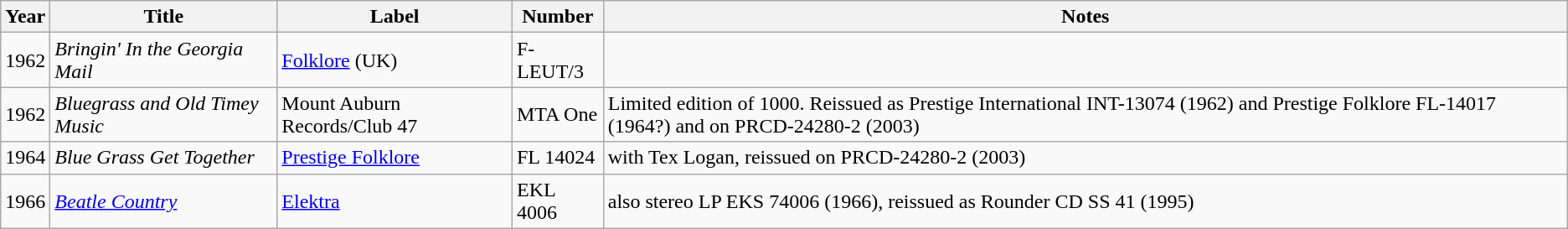<table class="wikitable sortable">
<tr>
<th>Year</th>
<th>Title</th>
<th>Label</th>
<th>Number</th>
<th>Notes</th>
</tr>
<tr>
<td>1962</td>
<td><em>Bringin' In the Georgia Mail </em></td>
<td><a href='#'>Folklore</a> (UK)</td>
<td>F-LEUT/3</td>
<td></td>
</tr>
<tr>
<td>1962</td>
<td><em>Bluegrass and Old Timey Music</em></td>
<td>Mount Auburn Records/Club 47</td>
<td>MTA One</td>
<td>Limited edition of 1000.  Reissued as Prestige International INT-13074 (1962) and Prestige Folklore FL-14017 (1964?) and on PRCD-24280-2 (2003)</td>
</tr>
<tr>
<td>1964</td>
<td><em>Blue Grass Get Together</em></td>
<td><a href='#'>Prestige Folklore</a></td>
<td>FL 14024</td>
<td>with Tex Logan, reissued on PRCD-24280-2 (2003)</td>
</tr>
<tr>
<td>1966</td>
<td><em><a href='#'>Beatle Country</a></em></td>
<td><a href='#'>Elektra</a></td>
<td>EKL 4006</td>
<td>also stereo LP EKS 74006 (1966), reissued as Rounder CD SS 41 (1995)</td>
</tr>
</table>
